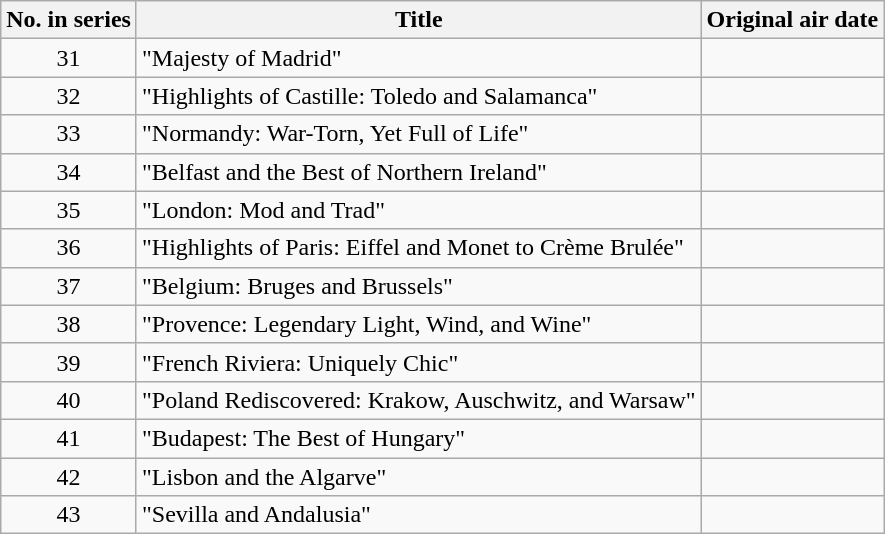<table class="wikitable plainrowheaders" style="text-align:center">
<tr>
<th scope="col">No. in series</th>
<th scope="col">Title</th>
<th scope="col">Original air date</th>
</tr>
<tr>
<td scope="row">31</td>
<td style="text-align:left">"Majesty of Madrid"</td>
<td></td>
</tr>
<tr>
<td scope="row">32</td>
<td style="text-align:left">"Highlights of Castille: Toledo and Salamanca"</td>
<td></td>
</tr>
<tr>
<td scope="row">33</td>
<td style="text-align:left">"Normandy: War-Torn, Yet Full of Life"</td>
<td></td>
</tr>
<tr>
<td scope="row">34</td>
<td style="text-align:left">"Belfast and the Best of Northern Ireland"</td>
<td></td>
</tr>
<tr>
<td scope="row">35</td>
<td style="text-align:left">"London: Mod and Trad"</td>
<td></td>
</tr>
<tr>
<td scope="row">36</td>
<td style="text-align:left">"Highlights of Paris: Eiffel and Monet to Crème Brulée"</td>
<td></td>
</tr>
<tr>
<td scope="row">37</td>
<td style="text-align:left">"Belgium: Bruges and Brussels"</td>
<td></td>
</tr>
<tr>
<td scope="row">38</td>
<td style="text-align:left">"Provence: Legendary Light, Wind, and Wine"</td>
<td></td>
</tr>
<tr>
<td scope="row">39</td>
<td style="text-align:left">"French Riviera: Uniquely Chic"</td>
<td></td>
</tr>
<tr>
<td scope="row">40</td>
<td style="text-align:left">"Poland Rediscovered: Krakow, Auschwitz, and Warsaw"</td>
<td></td>
</tr>
<tr>
<td scope="row">41</td>
<td style="text-align:left">"Budapest: The Best of Hungary"</td>
<td></td>
</tr>
<tr>
<td scope="row">42</td>
<td style="text-align:left">"Lisbon and the Algarve"</td>
<td></td>
</tr>
<tr>
<td scope="row">43</td>
<td style="text-align:left">"Sevilla and Andalusia"</td>
<td></td>
</tr>
</table>
